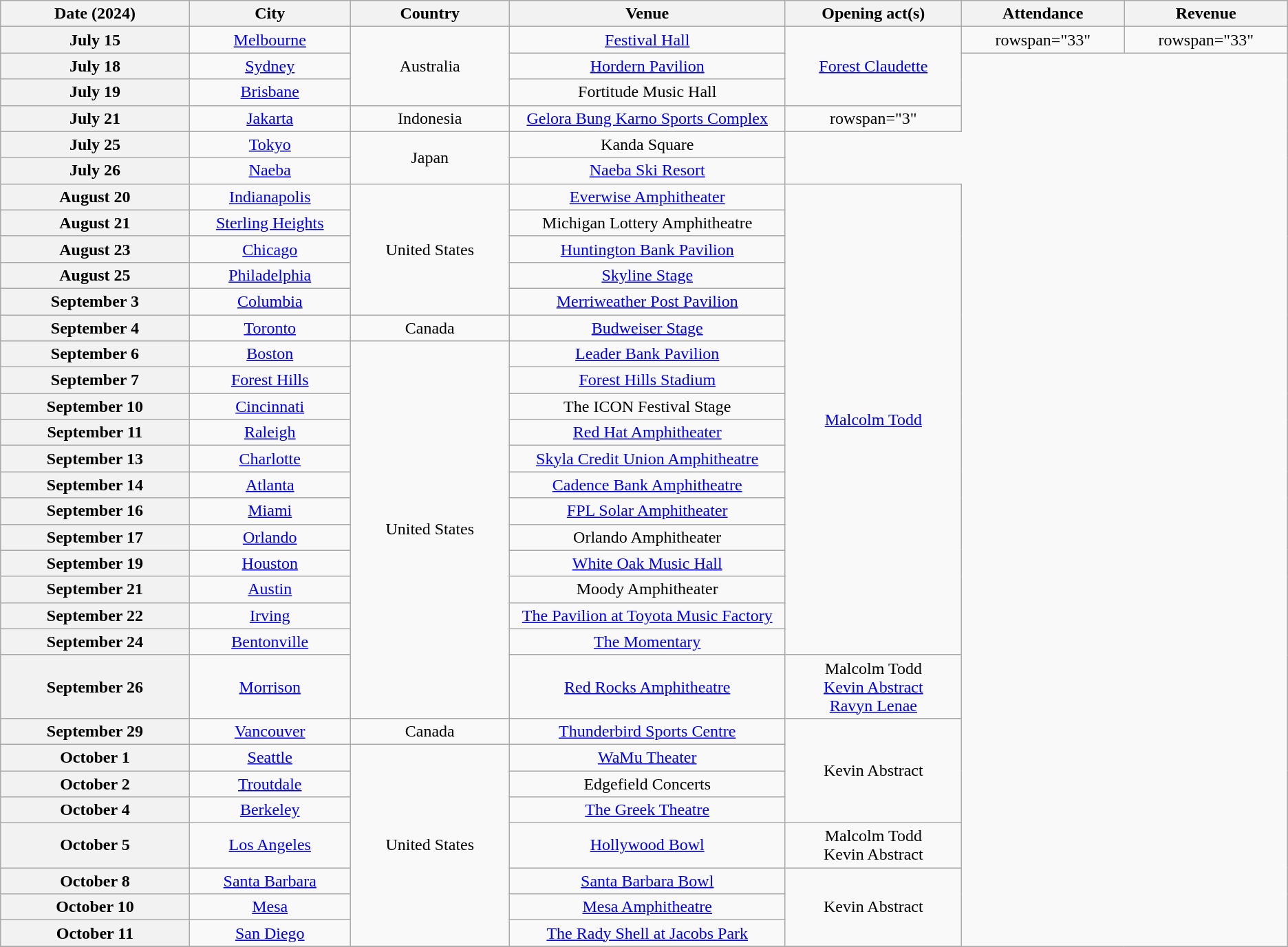<table class="wikitable plainrowheaders" style="text-align:center;">
<tr>
<th scope="col" style="width:12em;">Date (2024)</th>
<th scope="col" style="width:10em;">City</th>
<th scope="col" style="width:10em;">Country</th>
<th scope="col" style="width:18em;">Venue</th>
<th scope="col" style="width:11em;">Opening act(s)</th>
<th scope="col" style="width:10em;">Attendance</th>
<th scope="col" style="width:10em;">Revenue</th>
</tr>
<tr>
<th scope="row" style="text-align:center;">July 15</th>
<td><a href='#'>Melbourne</a></td>
<td rowspan="3">Australia</td>
<td><a href='#'>Festival Hall</a></td>
<td rowspan="3"><a href='#'>Forest Claudette</a></td>
<td>rowspan="33" </td>
<td>rowspan="33" </td>
</tr>
<tr>
<th scope="row" style="text-align:center;">July 18</th>
<td><a href='#'>Sydney</a></td>
<td><a href='#'>Hordern Pavilion</a></td>
</tr>
<tr>
<th scope="row" style="text-align:center;">July 19</th>
<td><a href='#'>Brisbane</a></td>
<td>Fortitude Music Hall</td>
</tr>
<tr>
<th scope="row" style="text-align:center;">July 21</th>
<td><a href='#'>Jakarta</a></td>
<td>Indonesia</td>
<td><a href='#'>Gelora Bung Karno Sports Complex</a></td>
<td>rowspan="3" </td>
</tr>
<tr>
<th scope="row" style="text-align:center;">July 25</th>
<td><a href='#'>Tokyo</a></td>
<td rowspan="2">Japan</td>
<td>Kanda Square</td>
</tr>
<tr>
<th scope="row" style="text-align:center;">July 26</th>
<td><a href='#'>Naeba</a></td>
<td><a href='#'>Naeba Ski Resort</a></td>
</tr>
<tr>
<th scope="row" style="text-align:center;">August 20</th>
<td><a href='#'>Indianapolis</a></td>
<td rowspan="5">United States</td>
<td><a href='#'>Everwise Amphitheater</a></td>
<td rowspan="18"><a href='#'>Malcolm Todd</a></td>
</tr>
<tr>
<th scope="row" style="text-align:center;">August 21</th>
<td><a href='#'>Sterling Heights</a></td>
<td>Michigan Lottery Amphitheatre</td>
</tr>
<tr>
<th scope="row" style="text-align:center;">August 23</th>
<td><a href='#'>Chicago</a></td>
<td><a href='#'>Huntington Bank Pavilion</a></td>
</tr>
<tr>
<th scope="row" style="text-align:center;">August 25</th>
<td><a href='#'>Philadelphia</a></td>
<td><a href='#'>Skyline Stage</a></td>
</tr>
<tr>
<th scope="row" style="text-align:center;">September 3</th>
<td><a href='#'>Columbia</a></td>
<td><a href='#'>Merriweather Post Pavilion</a></td>
</tr>
<tr>
<th scope="row" style="text-align:center;">September 4</th>
<td><a href='#'>Toronto</a></td>
<td>Canada</td>
<td><a href='#'>Budweiser Stage</a></td>
</tr>
<tr>
<th scope="row" style="text-align:center;">September 6</th>
<td><a href='#'>Boston</a></td>
<td rowspan="13">United States</td>
<td><a href='#'>Leader Bank Pavilion</a></td>
</tr>
<tr>
<th scope="row" style="text-align:center;">September 7</th>
<td><a href='#'>Forest Hills</a></td>
<td><a href='#'>Forest Hills Stadium</a></td>
</tr>
<tr>
<th scope="row" style="text-align:center;">September 10</th>
<td><a href='#'>Cincinnati</a></td>
<td>The ICON Festival Stage</td>
</tr>
<tr>
<th scope="row" style="text-align:center;">September 11</th>
<td><a href='#'>Raleigh</a></td>
<td><a href='#'>Red Hat Amphitheater</a></td>
</tr>
<tr>
<th scope="row" style="text-align:center;">September 13</th>
<td><a href='#'>Charlotte</a></td>
<td><a href='#'>Skyla Credit Union Amphitheatre</a></td>
</tr>
<tr>
<th scope="row" style="text-align:center;">September 14</th>
<td><a href='#'>Atlanta</a></td>
<td><a href='#'>Cadence Bank Amphitheatre</a></td>
</tr>
<tr>
<th scope="row" style="text-align:center;">September 16</th>
<td><a href='#'>Miami</a></td>
<td><a href='#'>FPL Solar Amphitheater</a></td>
</tr>
<tr>
<th scope="row" style="text-align:center;">September 17</th>
<td><a href='#'>Orlando</a></td>
<td>Orlando Amphitheater</td>
</tr>
<tr>
<th scope="row" style="text-align:center;">September 19</th>
<td><a href='#'>Houston</a></td>
<td><a href='#'>White Oak Music Hall</a></td>
</tr>
<tr>
<th scope="row" style="text-align:center;">September 21</th>
<td><a href='#'>Austin</a></td>
<td>Moody Amphitheater</td>
</tr>
<tr>
<th scope="row" style="text-align:center;">September 22</th>
<td><a href='#'>Irving</a></td>
<td><a href='#'>The Pavilion at Toyota Music Factory</a></td>
</tr>
<tr>
<th scope="row" style="text-align:center;">September 24</th>
<td><a href='#'>Bentonville</a></td>
<td><a href='#'>The Momentary</a></td>
</tr>
<tr>
<th scope="row" style="text-align:center;">September 26</th>
<td><a href='#'>Morrison</a></td>
<td><a href='#'>Red Rocks Amphitheatre</a></td>
<td>Malcolm Todd <br> <a href='#'>Kevin Abstract</a> <br> <a href='#'>Ravyn Lenae</a></td>
</tr>
<tr>
<th scope="row" style="text-align:center;">September 29</th>
<td><a href='#'>Vancouver</a></td>
<td>Canada</td>
<td><a href='#'>Thunderbird Sports Centre</a></td>
<td rowspan="4">Kevin Abstract</td>
</tr>
<tr>
<th scope="row" style="text-align:center;">October 1</th>
<td><a href='#'>Seattle</a></td>
<td rowspan="7">United States</td>
<td><a href='#'>WaMu Theater</a></td>
</tr>
<tr>
<th scope="row" style="text-align:center;">October 2</th>
<td><a href='#'>Troutdale</a></td>
<td>Edgefield Concerts</td>
</tr>
<tr>
<th scope="row" style="text-align:center;">October 4</th>
<td><a href='#'>Berkeley</a></td>
<td><a href='#'>The Greek Theatre</a></td>
</tr>
<tr>
<th scope="row" style="text-align:center;">October 5</th>
<td><a href='#'>Los Angeles</a></td>
<td><a href='#'>Hollywood Bowl</a></td>
<td>Malcolm Todd <br> Kevin Abstract</td>
</tr>
<tr>
<th scope="row" style="text-align:center;">October 8</th>
<td><a href='#'>Santa Barbara</a></td>
<td><a href='#'>Santa Barbara Bowl</a></td>
<td rowspan="3">Kevin Abstract</td>
</tr>
<tr>
<th scope="row" style="text-align:center;">October 10</th>
<td><a href='#'>Mesa</a></td>
<td><a href='#'>Mesa Amphitheatre</a></td>
</tr>
<tr>
<th scope="row" style="text-align:center;">October 11</th>
<td><a href='#'>San Diego</a></td>
<td><a href='#'>The Rady Shell at Jacobs Park</a></td>
</tr>
<tr>
</tr>
</table>
